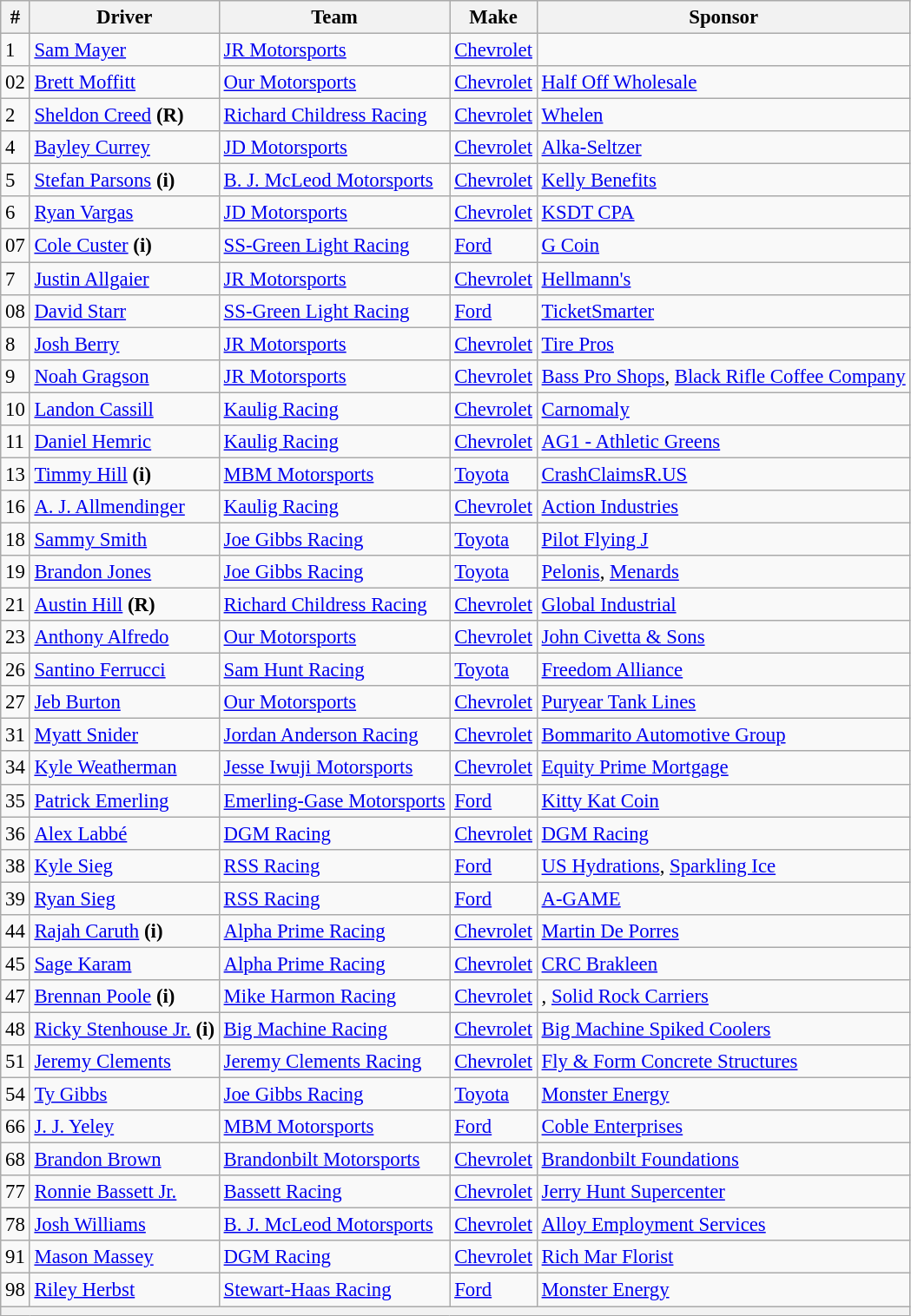<table class="wikitable" style="font-size: 95%;">
<tr>
<th>#</th>
<th>Driver</th>
<th>Team</th>
<th>Make</th>
<th>Sponsor</th>
</tr>
<tr>
<td>1</td>
<td><a href='#'>Sam Mayer</a></td>
<td><a href='#'>JR Motorsports</a></td>
<td><a href='#'>Chevrolet</a></td>
<td></td>
</tr>
<tr>
<td>02</td>
<td><a href='#'>Brett Moffitt</a></td>
<td><a href='#'>Our Motorsports</a></td>
<td><a href='#'>Chevrolet</a></td>
<td><a href='#'>Half Off Wholesale</a></td>
</tr>
<tr>
<td>2</td>
<td><a href='#'>Sheldon Creed</a> <strong>(R)</strong></td>
<td><a href='#'>Richard Childress Racing</a></td>
<td><a href='#'>Chevrolet</a></td>
<td><a href='#'>Whelen</a></td>
</tr>
<tr>
<td>4</td>
<td><a href='#'>Bayley Currey</a></td>
<td><a href='#'>JD Motorsports</a></td>
<td><a href='#'>Chevrolet</a></td>
<td><a href='#'>Alka-Seltzer</a></td>
</tr>
<tr>
<td>5</td>
<td><a href='#'>Stefan Parsons</a> <strong>(i)</strong></td>
<td><a href='#'>B. J. McLeod Motorsports</a></td>
<td><a href='#'>Chevrolet</a></td>
<td><a href='#'>Kelly Benefits</a></td>
</tr>
<tr>
<td>6</td>
<td><a href='#'>Ryan Vargas</a></td>
<td><a href='#'>JD Motorsports</a></td>
<td><a href='#'>Chevrolet</a></td>
<td><a href='#'>KSDT CPA</a></td>
</tr>
<tr>
<td>07</td>
<td><a href='#'>Cole Custer</a> <strong>(i)</strong></td>
<td><a href='#'>SS-Green Light Racing</a></td>
<td><a href='#'>Ford</a></td>
<td><a href='#'>G Coin</a></td>
</tr>
<tr>
<td>7</td>
<td><a href='#'>Justin Allgaier</a></td>
<td><a href='#'>JR Motorsports</a></td>
<td><a href='#'>Chevrolet</a></td>
<td><a href='#'>Hellmann's</a></td>
</tr>
<tr>
<td>08</td>
<td><a href='#'>David Starr</a></td>
<td><a href='#'>SS-Green Light Racing</a></td>
<td><a href='#'>Ford</a></td>
<td><a href='#'>TicketSmarter</a></td>
</tr>
<tr>
<td>8</td>
<td><a href='#'>Josh Berry</a></td>
<td><a href='#'>JR Motorsports</a></td>
<td><a href='#'>Chevrolet</a></td>
<td><a href='#'>Tire Pros</a></td>
</tr>
<tr>
<td>9</td>
<td><a href='#'>Noah Gragson</a></td>
<td><a href='#'>JR Motorsports</a></td>
<td><a href='#'>Chevrolet</a></td>
<td nowrap><a href='#'>Bass Pro Shops</a>, <a href='#'>Black Rifle Coffee Company</a></td>
</tr>
<tr>
<td>10</td>
<td><a href='#'>Landon Cassill</a></td>
<td><a href='#'>Kaulig Racing</a></td>
<td><a href='#'>Chevrolet</a></td>
<td><a href='#'>Carnomaly</a></td>
</tr>
<tr>
<td>11</td>
<td><a href='#'>Daniel Hemric</a></td>
<td><a href='#'>Kaulig Racing</a></td>
<td><a href='#'>Chevrolet</a></td>
<td><a href='#'>AG1 - Athletic Greens</a></td>
</tr>
<tr>
<td>13</td>
<td><a href='#'>Timmy Hill</a> <strong>(i)</strong></td>
<td><a href='#'>MBM Motorsports</a></td>
<td><a href='#'>Toyota</a></td>
<td><a href='#'>CrashClaimsR.US</a></td>
</tr>
<tr>
<td>16</td>
<td><a href='#'>A. J. Allmendinger</a></td>
<td><a href='#'>Kaulig Racing</a></td>
<td><a href='#'>Chevrolet</a></td>
<td><a href='#'>Action Industries</a></td>
</tr>
<tr>
<td>18</td>
<td><a href='#'>Sammy Smith</a></td>
<td><a href='#'>Joe Gibbs Racing</a></td>
<td><a href='#'>Toyota</a></td>
<td><a href='#'>Pilot Flying J</a></td>
</tr>
<tr>
<td>19</td>
<td><a href='#'>Brandon Jones</a></td>
<td><a href='#'>Joe Gibbs Racing</a></td>
<td><a href='#'>Toyota</a></td>
<td><a href='#'>Pelonis</a>, <a href='#'>Menards</a></td>
</tr>
<tr>
<td>21</td>
<td><a href='#'>Austin Hill</a> <strong>(R)</strong></td>
<td><a href='#'>Richard Childress Racing</a></td>
<td><a href='#'>Chevrolet</a></td>
<td><a href='#'>Global Industrial</a></td>
</tr>
<tr>
<td>23</td>
<td><a href='#'>Anthony Alfredo</a></td>
<td><a href='#'>Our Motorsports</a></td>
<td><a href='#'>Chevrolet</a></td>
<td><a href='#'>John Civetta & Sons</a></td>
</tr>
<tr>
<td>26</td>
<td><a href='#'>Santino Ferrucci</a></td>
<td><a href='#'>Sam Hunt Racing</a></td>
<td><a href='#'>Toyota</a></td>
<td><a href='#'>Freedom Alliance</a></td>
</tr>
<tr>
<td>27</td>
<td><a href='#'>Jeb Burton</a></td>
<td><a href='#'>Our Motorsports</a></td>
<td><a href='#'>Chevrolet</a></td>
<td><a href='#'>Puryear Tank Lines</a></td>
</tr>
<tr>
<td>31</td>
<td><a href='#'>Myatt Snider</a></td>
<td><a href='#'>Jordan Anderson Racing</a></td>
<td><a href='#'>Chevrolet</a></td>
<td><a href='#'>Bommarito Automotive Group</a></td>
</tr>
<tr>
<td>34</td>
<td><a href='#'>Kyle Weatherman</a></td>
<td><a href='#'>Jesse Iwuji Motorsports</a></td>
<td><a href='#'>Chevrolet</a></td>
<td><a href='#'>Equity Prime Mortgage</a></td>
</tr>
<tr>
<td>35</td>
<td><a href='#'>Patrick Emerling</a></td>
<td nowrap><a href='#'>Emerling-Gase Motorsports</a></td>
<td><a href='#'>Ford</a></td>
<td><a href='#'>Kitty Kat Coin</a></td>
</tr>
<tr>
<td>36</td>
<td><a href='#'>Alex Labbé</a></td>
<td><a href='#'>DGM Racing</a></td>
<td><a href='#'>Chevrolet</a></td>
<td><a href='#'>DGM Racing</a></td>
</tr>
<tr>
<td>38</td>
<td><a href='#'>Kyle Sieg</a></td>
<td><a href='#'>RSS Racing</a></td>
<td><a href='#'>Ford</a></td>
<td><a href='#'>US Hydrations</a>, <a href='#'>Sparkling Ice</a></td>
</tr>
<tr>
<td>39</td>
<td><a href='#'>Ryan Sieg</a></td>
<td><a href='#'>RSS Racing</a></td>
<td><a href='#'>Ford</a></td>
<td><a href='#'>A-GAME</a></td>
</tr>
<tr>
<td>44</td>
<td><a href='#'>Rajah Caruth</a> <strong>(i)</strong></td>
<td><a href='#'>Alpha Prime Racing</a></td>
<td><a href='#'>Chevrolet</a></td>
<td><a href='#'>Martin De Porres</a></td>
</tr>
<tr>
<td>45</td>
<td><a href='#'>Sage Karam</a></td>
<td><a href='#'>Alpha Prime Racing</a></td>
<td><a href='#'>Chevrolet</a></td>
<td><a href='#'>CRC Brakleen</a></td>
</tr>
<tr>
<td>47</td>
<td><a href='#'>Brennan Poole</a> <strong>(i)</strong></td>
<td><a href='#'>Mike Harmon Racing</a></td>
<td><a href='#'>Chevrolet</a></td>
<td>, <a href='#'>Solid Rock Carriers</a></td>
</tr>
<tr>
<td>48</td>
<td nowrap><a href='#'>Ricky Stenhouse Jr.</a> <strong>(i)</strong></td>
<td><a href='#'>Big Machine Racing</a></td>
<td><a href='#'>Chevrolet</a></td>
<td><a href='#'>Big Machine Spiked Coolers</a></td>
</tr>
<tr>
<td>51</td>
<td><a href='#'>Jeremy Clements</a></td>
<td><a href='#'>Jeremy Clements Racing</a></td>
<td><a href='#'>Chevrolet</a></td>
<td><a href='#'>Fly & Form Concrete Structures</a></td>
</tr>
<tr>
<td>54</td>
<td><a href='#'>Ty Gibbs</a></td>
<td><a href='#'>Joe Gibbs Racing</a></td>
<td><a href='#'>Toyota</a></td>
<td><a href='#'>Monster Energy</a></td>
</tr>
<tr>
<td>66</td>
<td><a href='#'>J. J. Yeley</a></td>
<td><a href='#'>MBM Motorsports</a></td>
<td><a href='#'>Ford</a></td>
<td><a href='#'>Coble Enterprises</a></td>
</tr>
<tr>
<td>68</td>
<td><a href='#'>Brandon Brown</a></td>
<td><a href='#'>Brandonbilt Motorsports</a></td>
<td><a href='#'>Chevrolet</a></td>
<td><a href='#'>Brandonbilt Foundations</a></td>
</tr>
<tr>
<td>77</td>
<td><a href='#'>Ronnie Bassett Jr.</a></td>
<td><a href='#'>Bassett Racing</a></td>
<td><a href='#'>Chevrolet</a></td>
<td><a href='#'>Jerry Hunt Supercenter</a></td>
</tr>
<tr>
<td>78</td>
<td><a href='#'>Josh Williams</a></td>
<td><a href='#'>B. J. McLeod Motorsports</a></td>
<td><a href='#'>Chevrolet</a></td>
<td><a href='#'>Alloy Employment Services</a></td>
</tr>
<tr>
<td>91</td>
<td><a href='#'>Mason Massey</a></td>
<td><a href='#'>DGM Racing</a></td>
<td><a href='#'>Chevrolet</a></td>
<td><a href='#'>Rich Mar Florist</a></td>
</tr>
<tr>
<td>98</td>
<td><a href='#'>Riley Herbst</a></td>
<td><a href='#'>Stewart-Haas Racing</a></td>
<td><a href='#'>Ford</a></td>
<td><a href='#'>Monster Energy</a></td>
</tr>
<tr>
<th colspan="5"></th>
</tr>
</table>
